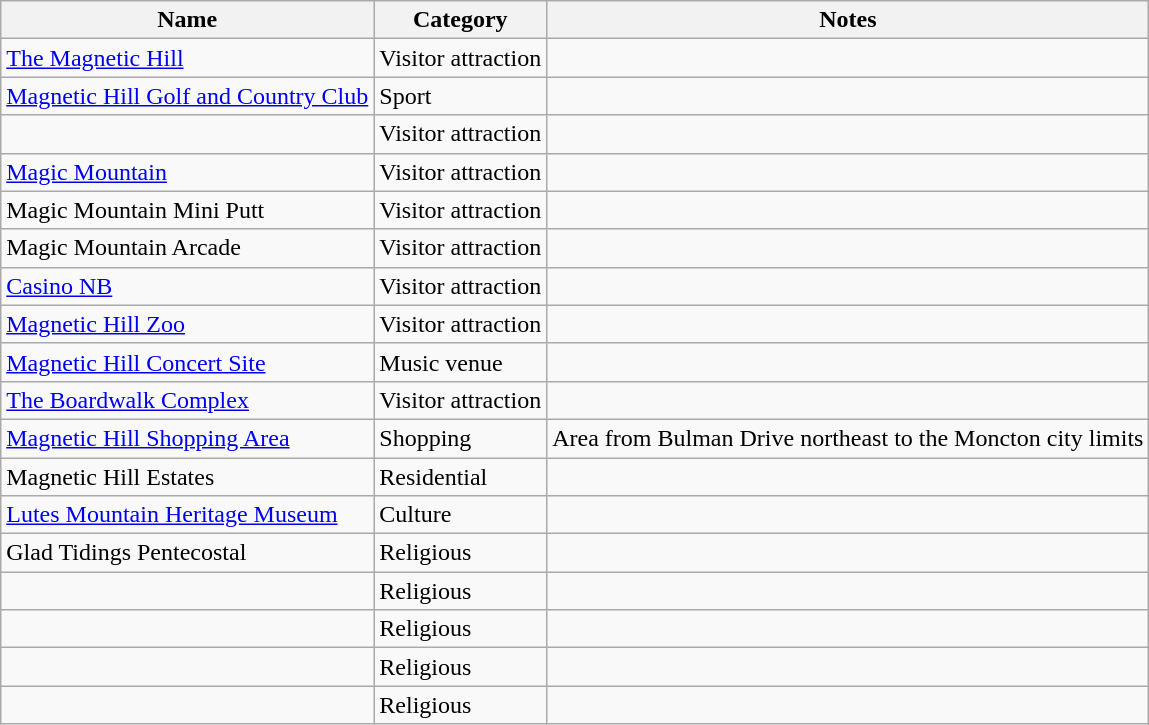<table class="wikitable sortable">
<tr>
<th>Name</th>
<th>Category</th>
<th>Notes</th>
</tr>
<tr>
<td><a href='#'>The Magnetic Hill</a></td>
<td>Visitor attraction</td>
<td></td>
</tr>
<tr>
<td><a href='#'>Magnetic Hill Golf and Country Club</a></td>
<td>Sport</td>
<td></td>
</tr>
<tr>
<td></td>
<td>Visitor attraction</td>
<td></td>
</tr>
<tr>
<td><a href='#'>Magic Mountain</a></td>
<td>Visitor attraction</td>
<td></td>
</tr>
<tr>
<td>Magic Mountain Mini Putt</td>
<td>Visitor attraction</td>
<td></td>
</tr>
<tr>
<td>Magic Mountain Arcade</td>
<td>Visitor attraction</td>
<td></td>
</tr>
<tr>
<td><a href='#'>Casino NB</a></td>
<td>Visitor attraction</td>
<td></td>
</tr>
<tr>
<td><a href='#'>Magnetic Hill Zoo</a></td>
<td>Visitor attraction</td>
<td></td>
</tr>
<tr>
<td><a href='#'>Magnetic Hill Concert Site</a></td>
<td>Music venue</td>
<td></td>
</tr>
<tr>
<td><a href='#'>The Boardwalk Complex</a></td>
<td>Visitor attraction</td>
<td></td>
</tr>
<tr>
<td><a href='#'>Magnetic Hill Shopping Area</a></td>
<td>Shopping</td>
<td>Area from Bulman Drive northeast to the Moncton city limits</td>
</tr>
<tr>
<td>Magnetic Hill Estates</td>
<td>Residential</td>
<td></td>
</tr>
<tr>
<td><a href='#'>Lutes Mountain Heritage Museum</a></td>
<td>Culture</td>
<td></td>
</tr>
<tr>
<td>Glad Tidings Pentecostal</td>
<td>Religious</td>
<td></td>
</tr>
<tr>
<td></td>
<td>Religious</td>
<td></td>
</tr>
<tr>
<td></td>
<td>Religious</td>
<td></td>
</tr>
<tr>
<td></td>
<td>Religious</td>
<td></td>
</tr>
<tr>
<td></td>
<td>Religious</td>
<td></td>
</tr>
</table>
